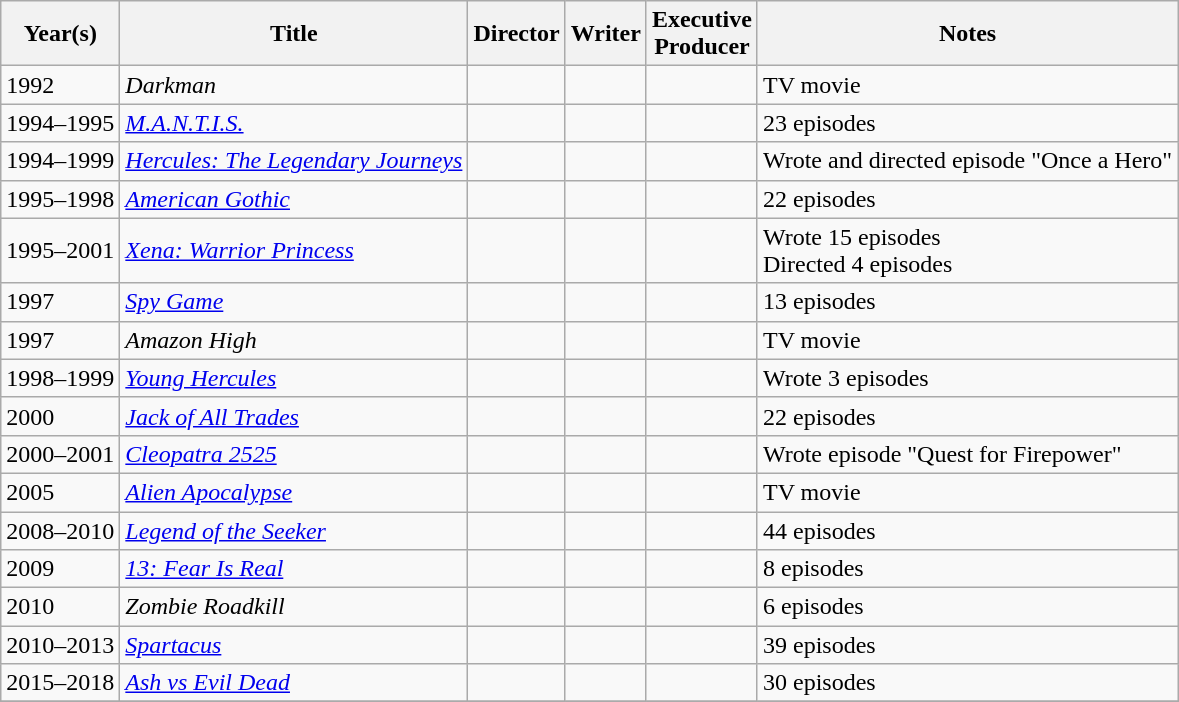<table class="wikitable">
<tr>
<th>Year(s)</th>
<th>Title</th>
<th>Director</th>
<th>Writer</th>
<th>Executive<br>Producer</th>
<th>Notes</th>
</tr>
<tr>
<td>1992</td>
<td><em>Darkman</em></td>
<td></td>
<td></td>
<td></td>
<td>TV movie</td>
</tr>
<tr>
<td>1994–1995</td>
<td><em><a href='#'>M.A.N.T.I.S.</a></em></td>
<td></td>
<td></td>
<td></td>
<td>23 episodes</td>
</tr>
<tr>
<td>1994–1999</td>
<td><em><a href='#'>Hercules: The Legendary Journeys</a></em></td>
<td></td>
<td></td>
<td></td>
<td>Wrote and directed episode "Once a Hero"</td>
</tr>
<tr>
<td>1995–1998</td>
<td><em><a href='#'>American Gothic</a></em></td>
<td></td>
<td></td>
<td></td>
<td>22 episodes</td>
</tr>
<tr>
<td>1995–2001</td>
<td><em><a href='#'>Xena: Warrior Princess</a></em></td>
<td></td>
<td></td>
<td></td>
<td>Wrote 15 episodes<br>Directed 4 episodes</td>
</tr>
<tr>
<td>1997</td>
<td><em><a href='#'>Spy Game</a></em></td>
<td></td>
<td></td>
<td></td>
<td>13 episodes</td>
</tr>
<tr>
<td>1997</td>
<td><em>Amazon High</em></td>
<td></td>
<td></td>
<td></td>
<td>TV movie</td>
</tr>
<tr>
<td>1998–1999</td>
<td><em><a href='#'>Young Hercules</a></em></td>
<td></td>
<td></td>
<td></td>
<td>Wrote 3 episodes</td>
</tr>
<tr>
<td>2000</td>
<td><em><a href='#'>Jack of All Trades</a></em></td>
<td></td>
<td></td>
<td></td>
<td>22 episodes</td>
</tr>
<tr>
<td>2000–2001</td>
<td><em><a href='#'>Cleopatra 2525</a></em></td>
<td></td>
<td></td>
<td></td>
<td>Wrote episode "Quest for Firepower"</td>
</tr>
<tr>
<td>2005</td>
<td><em><a href='#'>Alien Apocalypse</a></em></td>
<td></td>
<td></td>
<td></td>
<td>TV movie</td>
</tr>
<tr>
<td>2008–2010</td>
<td><em><a href='#'>Legend of the Seeker</a></em></td>
<td></td>
<td></td>
<td></td>
<td>44 episodes</td>
</tr>
<tr>
<td>2009</td>
<td><em><a href='#'>13: Fear Is Real</a></em></td>
<td></td>
<td></td>
<td></td>
<td>8 episodes</td>
</tr>
<tr>
<td>2010</td>
<td><em>Zombie Roadkill</em></td>
<td></td>
<td></td>
<td></td>
<td>6 episodes</td>
</tr>
<tr>
<td>2010–2013</td>
<td><em><a href='#'>Spartacus</a></em></td>
<td></td>
<td></td>
<td></td>
<td>39 episodes</td>
</tr>
<tr>
<td>2015–2018</td>
<td><em><a href='#'>Ash vs Evil Dead</a></em></td>
<td></td>
<td></td>
<td></td>
<td>30 episodes</td>
</tr>
<tr>
</tr>
</table>
